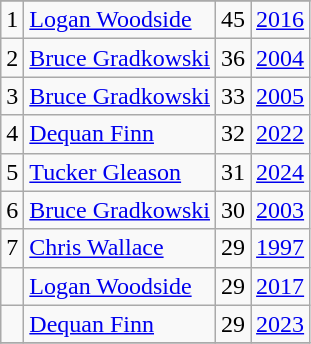<table class="wikitable">
<tr>
</tr>
<tr>
<td>1</td>
<td><a href='#'>Logan Woodside</a></td>
<td><abbr>45</abbr></td>
<td><a href='#'>2016</a></td>
</tr>
<tr>
<td>2</td>
<td><a href='#'>Bruce Gradkowski</a></td>
<td><abbr>36</abbr></td>
<td><a href='#'>2004</a></td>
</tr>
<tr>
<td>3</td>
<td><a href='#'>Bruce Gradkowski</a></td>
<td><abbr>33</abbr></td>
<td><a href='#'>2005</a></td>
</tr>
<tr>
<td>4</td>
<td><a href='#'>Dequan Finn</a></td>
<td><abbr>32</abbr></td>
<td><a href='#'>2022</a></td>
</tr>
<tr>
<td>5</td>
<td><a href='#'>Tucker Gleason</a></td>
<td><abbr>31</abbr></td>
<td><a href='#'>2024</a></td>
</tr>
<tr>
<td>6</td>
<td><a href='#'>Bruce Gradkowski</a></td>
<td><abbr>30</abbr></td>
<td><a href='#'>2003</a></td>
</tr>
<tr>
<td>7</td>
<td><a href='#'>Chris Wallace</a></td>
<td><abbr>29</abbr></td>
<td><a href='#'>1997</a></td>
</tr>
<tr>
<td></td>
<td><a href='#'>Logan Woodside</a></td>
<td><abbr>29</abbr></td>
<td><a href='#'>2017</a></td>
</tr>
<tr>
<td></td>
<td><a href='#'>Dequan Finn</a></td>
<td><abbr>29</abbr></td>
<td><a href='#'>2023</a></td>
</tr>
<tr>
</tr>
</table>
